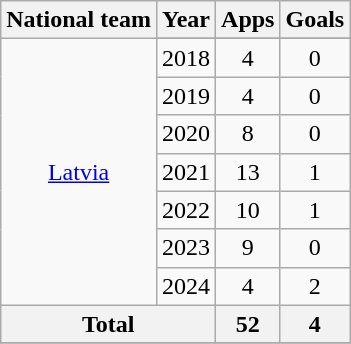<table class="wikitable" style="text-align:center">
<tr>
<th>National team</th>
<th>Year</th>
<th>Apps</th>
<th>Goals</th>
</tr>
<tr>
<td rowspan=8><a href='#'>Latvia</a></td>
</tr>
<tr>
<td>2018</td>
<td>4</td>
<td>0</td>
</tr>
<tr>
<td>2019</td>
<td>4</td>
<td>0</td>
</tr>
<tr>
<td>2020</td>
<td>8</td>
<td>0</td>
</tr>
<tr>
<td>2021</td>
<td>13</td>
<td>1</td>
</tr>
<tr>
<td>2022</td>
<td>10</td>
<td>1</td>
</tr>
<tr>
<td>2023</td>
<td>9</td>
<td>0</td>
</tr>
<tr>
<td>2024</td>
<td>4</td>
<td>2</td>
</tr>
<tr>
<th colspan=2>Total</th>
<th>52</th>
<th>4</th>
</tr>
<tr>
</tr>
</table>
